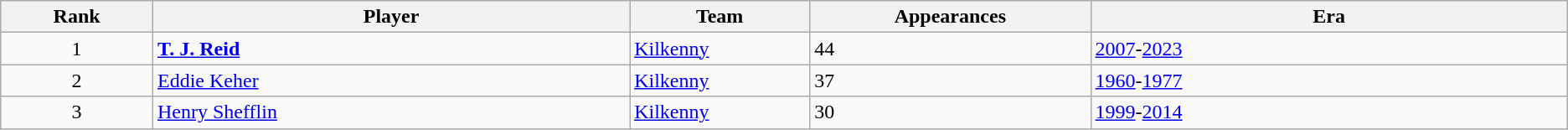<table class="wikitable sortable" style="text-align:center;">
<tr>
<th width=3%>Rank</th>
<th width=10%>Player</th>
<th width=3%>Team</th>
<th width=5%>Appearances</th>
<th width=10%>Era</th>
</tr>
<tr>
<td>1</td>
<td align=left><strong><a href='#'>T. J. Reid</a></strong></td>
<td align=left><a href='#'>Kilkenny</a></td>
<td align=left>44</td>
<td align=left><a href='#'>2007</a>-<a href='#'>2023</a></td>
</tr>
<tr>
<td>2</td>
<td align=left><a href='#'>Eddie Keher</a></td>
<td align=left><a href='#'>Kilkenny</a></td>
<td align=left>37</td>
<td align=left><a href='#'>1960</a>-<a href='#'>1977</a></td>
</tr>
<tr>
<td>3</td>
<td align=left><a href='#'>Henry Shefflin</a></td>
<td align=left><a href='#'>Kilkenny</a></td>
<td align=left>30</td>
<td align=left><a href='#'>1999</a>-<a href='#'>2014</a></td>
</tr>
</table>
